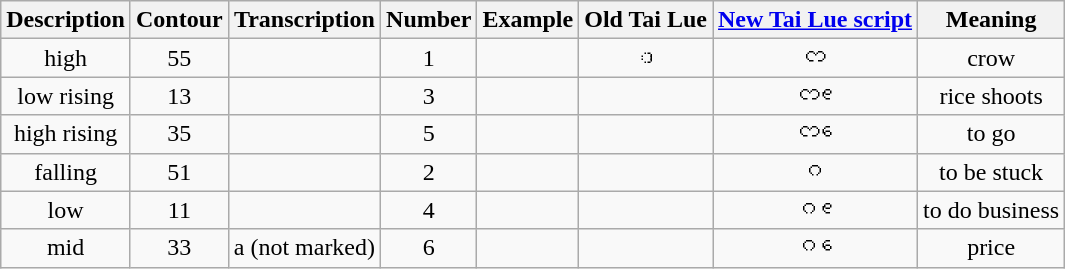<table class="wikitable" style="text-align:center">
<tr>
<th>Description</th>
<th>Contour</th>
<th>Transcription</th>
<th>Number</th>
<th>Example</th>
<th>Old Tai Lue</th>
<th><a href='#'>New Tai Lue script</a></th>
<th>Meaning</th>
</tr>
<tr>
<td>high</td>
<td>55</td>
<td></td>
<td>1</td>
<td></td>
<td>ᩣ</td>
<td>ᦂ</td>
<td>crow</td>
</tr>
<tr>
<td>low rising</td>
<td>13</td>
<td></td>
<td>3</td>
<td></td>
<td></td>
<td>ᦂᧉ</td>
<td>rice shoots</td>
</tr>
<tr>
<td>high rising</td>
<td>35</td>
<td></td>
<td>5</td>
<td></td>
<td></td>
<td>ᦂᧈ</td>
<td>to go</td>
</tr>
<tr>
<td>falling</td>
<td>51</td>
<td></td>
<td>2</td>
<td></td>
<td></td>
<td>ᦅ</td>
<td>to be stuck</td>
</tr>
<tr>
<td>low</td>
<td>11</td>
<td></td>
<td>4</td>
<td></td>
<td></td>
<td>ᦅᧉ</td>
<td>to do business</td>
</tr>
<tr>
<td>mid</td>
<td>33</td>
<td>a (not marked)</td>
<td>6</td>
<td></td>
<td></td>
<td>ᦅᧈ</td>
<td>price</td>
</tr>
</table>
